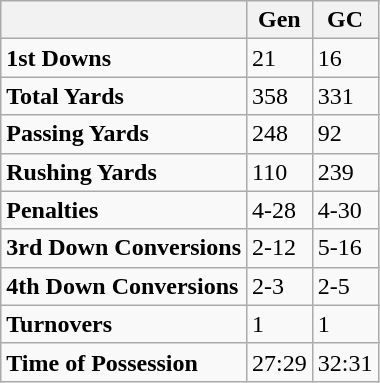<table class="wikitable">
<tr>
<th></th>
<th>Gen</th>
<th>GC</th>
</tr>
<tr>
<td><strong>1st Downs</strong></td>
<td>21</td>
<td>16</td>
</tr>
<tr>
<td><strong>Total Yards</strong></td>
<td>358</td>
<td>331</td>
</tr>
<tr>
<td><strong>Passing Yards</strong></td>
<td>248</td>
<td>92</td>
</tr>
<tr>
<td><strong>Rushing Yards</strong></td>
<td>110</td>
<td>239</td>
</tr>
<tr>
<td><strong>Penalties</strong></td>
<td>4-28</td>
<td>4-30</td>
</tr>
<tr>
<td><strong>3rd Down Conversions</strong></td>
<td>2-12</td>
<td>5-16</td>
</tr>
<tr>
<td><strong>4th Down Conversions</strong></td>
<td>2-3</td>
<td>2-5</td>
</tr>
<tr>
<td><strong>Turnovers</strong></td>
<td>1</td>
<td>1</td>
</tr>
<tr>
<td><strong>Time of Possession</strong></td>
<td>27:29</td>
<td>32:31</td>
</tr>
</table>
